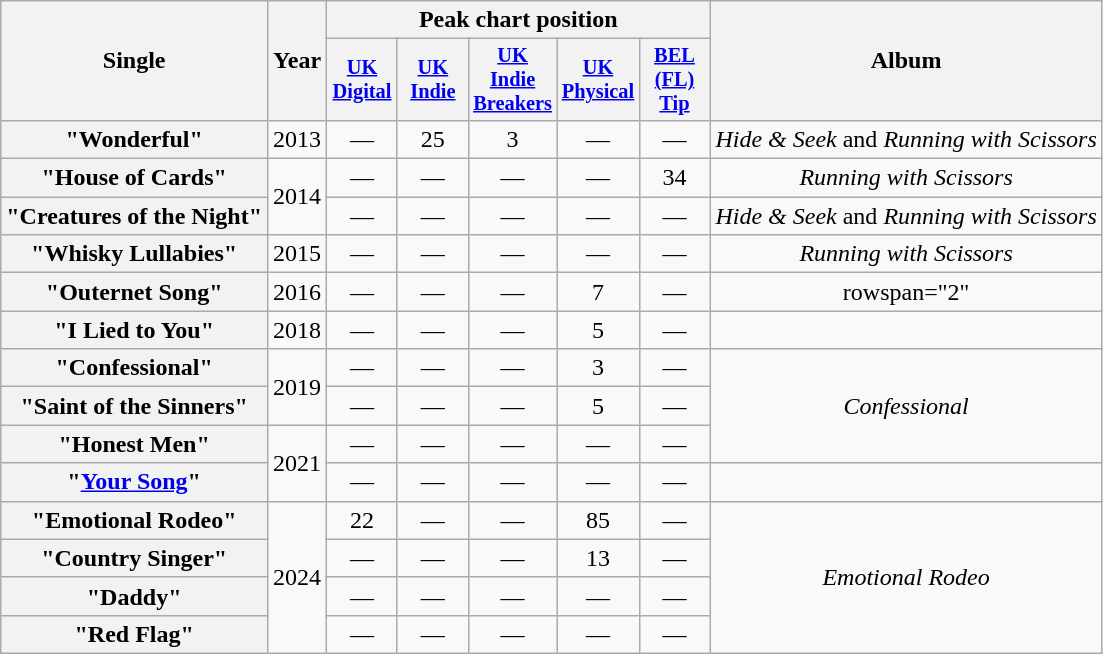<table class="wikitable plainrowheaders" style="text-align:center;">
<tr>
<th scope="col" rowspan="2">Single</th>
<th scope="col" rowspan="2">Year</th>
<th scope="col" colspan="5">Peak chart position</th>
<th scope="col" rowspan="2">Album</th>
</tr>
<tr>
<th scope="col" style="width:3em;font-size:85%;"><a href='#'>UK Digital</a><br></th>
<th scope="col" style="width:3em;font-size:85%;"><a href='#'>UK Indie</a><br></th>
<th scope="col" style="width:3em;font-size:85%;"><a href='#'>UK Indie Breakers</a><br></th>
<th scope="col" style="width:3em;font-size:85%;"><a href='#'>UK Physical</a></th>
<th scope="col" style="width:3em;font-size:85%;"><a href='#'>BEL (FL) Tip</a><br></th>
</tr>
<tr>
<th scope="row">"Wonderful"</th>
<td>2013</td>
<td>—</td>
<td>25</td>
<td>3</td>
<td>—</td>
<td>—</td>
<td><em>Hide & Seek</em> and <em>Running with Scissors</em></td>
</tr>
<tr>
<th scope="row">"House of Cards"</th>
<td rowspan="2">2014</td>
<td>—</td>
<td>—</td>
<td>—</td>
<td>—</td>
<td>34</td>
<td><em>Running with Scissors</em></td>
</tr>
<tr>
<th scope="row">"Creatures of the Night"</th>
<td>—</td>
<td>—</td>
<td>—</td>
<td>—</td>
<td>—</td>
<td><em>Hide & Seek</em> and <em>Running with Scissors</em></td>
</tr>
<tr>
<th scope="row">"Whisky Lullabies"</th>
<td>2015</td>
<td>—</td>
<td>—</td>
<td>—</td>
<td>—</td>
<td>—</td>
<td><em>Running with Scissors</em></td>
</tr>
<tr>
<th scope="row">"Outernet Song"</th>
<td>2016</td>
<td>—</td>
<td>—</td>
<td>—</td>
<td>7</td>
<td>—</td>
<td>rowspan="2" </td>
</tr>
<tr>
<th scope="row">"I Lied to You"</th>
<td>2018</td>
<td>—</td>
<td>—</td>
<td>—</td>
<td>5</td>
<td>—</td>
</tr>
<tr>
<th scope="row">"Confessional"</th>
<td rowspan="2">2019</td>
<td>—</td>
<td>—</td>
<td>—</td>
<td>3</td>
<td>—</td>
<td rowspan="3"><em>Confessional</em></td>
</tr>
<tr>
<th scope="row">"Saint of the Sinners"</th>
<td>—</td>
<td>—</td>
<td>—</td>
<td>5</td>
<td>—</td>
</tr>
<tr>
<th scope="row">"Honest Men"</th>
<td rowspan="2">2021</td>
<td>—</td>
<td>—</td>
<td>—</td>
<td>—</td>
<td>—</td>
</tr>
<tr>
<th scope="row">"<a href='#'>Your Song</a>"</th>
<td>—</td>
<td>—</td>
<td>—</td>
<td>—</td>
<td>—</td>
<td></td>
</tr>
<tr>
<th scope="row">"Emotional Rodeo"</th>
<td rowspan="4">2024</td>
<td>22</td>
<td>—</td>
<td>—</td>
<td>85</td>
<td>—</td>
<td rowspan="4"><em>Emotional Rodeo</em></td>
</tr>
<tr>
<th scope="row">"Country Singer"</th>
<td>—</td>
<td>—</td>
<td>—</td>
<td>13</td>
<td>—</td>
</tr>
<tr>
<th scope="row">"Daddy"</th>
<td>—</td>
<td>—</td>
<td>—</td>
<td>—</td>
<td>—</td>
</tr>
<tr>
<th scope="row">"Red Flag"</th>
<td>—</td>
<td>—</td>
<td>—</td>
<td>—</td>
<td>—</td>
</tr>
</table>
